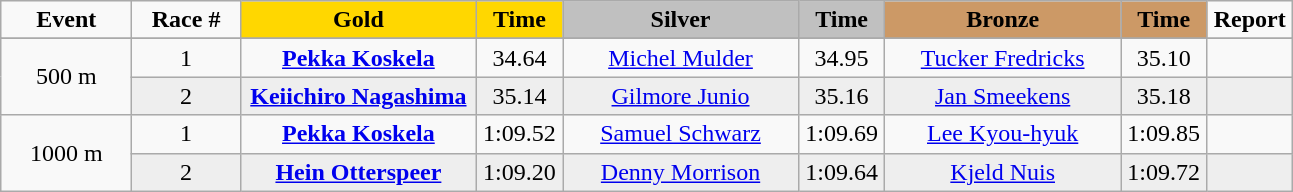<table class="wikitable">
<tr>
<td width="80" align="center"><strong>Event</strong></td>
<td width="65" align="center"><strong>Race #</strong></td>
<td width="150" bgcolor="gold" align="center"><strong>Gold</strong></td>
<td width="50" bgcolor="gold" align="center"><strong>Time</strong></td>
<td width="150" bgcolor="silver" align="center"><strong>Silver</strong></td>
<td width="50" bgcolor="silver" align="center"><strong>Time</strong></td>
<td width="150" bgcolor="#CC9966" align="center"><strong>Bronze</strong></td>
<td width="50" bgcolor="#CC9966" align="center"><strong>Time</strong></td>
<td width="50" align="center"><strong>Report</strong></td>
</tr>
<tr bgcolor="#cccccc">
</tr>
<tr>
<td rowspan=2 align="center">500 m</td>
<td align="center">1</td>
<td align="center"><strong><a href='#'>Pekka Koskela</a></strong><br><small></small></td>
<td align="center">34.64</td>
<td align="center"><a href='#'>Michel Mulder</a><br><small></small></td>
<td align="center">34.95</td>
<td align="center"><a href='#'>Tucker Fredricks</a><br><small></small></td>
<td align="center">35.10</td>
<td align="center"></td>
</tr>
<tr bgcolor="#eeeeee">
<td align="center">2</td>
<td align="center"><strong><a href='#'>Keiichiro Nagashima</a></strong><br><small></small></td>
<td align="center">35.14</td>
<td align="center"><a href='#'>Gilmore Junio</a><br><small></small></td>
<td align="center">35.16</td>
<td align="center"><a href='#'>Jan Smeekens</a><br><small></small></td>
<td align="center">35.18</td>
<td align="center"></td>
</tr>
<tr>
<td rowspan=2 align="center">1000 m</td>
<td align="center">1</td>
<td align="center"><strong><a href='#'>Pekka Koskela</a></strong><br><small></small></td>
<td align="center">1:09.52</td>
<td align="center"><a href='#'>Samuel Schwarz</a><br><small></small></td>
<td align="center">1:09.69</td>
<td align="center"><a href='#'>Lee Kyou-hyuk</a><br><small></small></td>
<td align="center">1:09.85</td>
<td align="center"></td>
</tr>
<tr bgcolor="#eeeeee">
<td align="center">2</td>
<td align="center"><strong><a href='#'>Hein Otterspeer</a></strong><br><small></small></td>
<td align="center">1:09.20</td>
<td align="center"><a href='#'>Denny Morrison</a><br><small></small></td>
<td align="center">1:09.64</td>
<td align="center"><a href='#'>Kjeld Nuis</a><br><small></small></td>
<td align="center">1:09.72</td>
<td align="center"></td>
</tr>
</table>
